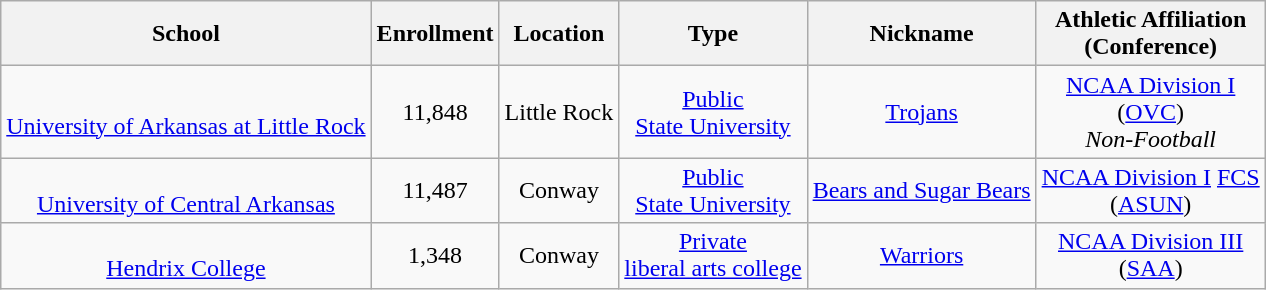<table class="wikitable sortable" style="text-align:center;">
<tr>
<th>School</th>
<th>Enrollment</th>
<th>Location</th>
<th>Type</th>
<th>Nickname</th>
<th>Athletic Affiliation <br> (Conference)</th>
</tr>
<tr>
<td> <br> <a href='#'>University of Arkansas at Little Rock</a></td>
<td>11,848</td>
<td>Little Rock</td>
<td><a href='#'>Public</a> <br> <a href='#'>State University</a></td>
<td><a href='#'>Trojans</a></td>
<td><a href='#'>NCAA Division I</a> <br> (<a href='#'>OVC</a>) <br> <em>Non-Football</em></td>
</tr>
<tr>
<td> <br> <a href='#'>University of Central Arkansas</a></td>
<td>11,487</td>
<td>Conway</td>
<td><a href='#'>Public</a> <br> <a href='#'>State University</a></td>
<td><a href='#'>Bears and Sugar Bears</a></td>
<td><a href='#'>NCAA Division I</a> <a href='#'>FCS</a><br> (<a href='#'>ASUN</a>) <br></td>
</tr>
<tr>
<td> <br> <a href='#'>Hendrix College</a></td>
<td>1,348</td>
<td>Conway</td>
<td><a href='#'>Private</a> <br> <a href='#'>liberal arts college</a></td>
<td><a href='#'>Warriors</a></td>
<td><a href='#'>NCAA Division III</a> <br> (<a href='#'>SAA</a>) <br></td>
</tr>
</table>
